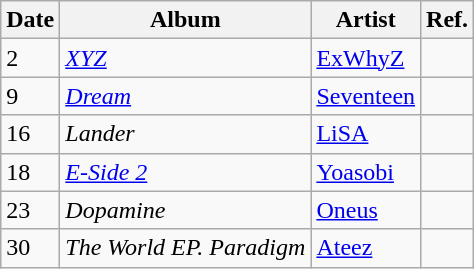<table class="wikitable">
<tr>
<th>Date</th>
<th>Album</th>
<th>Artist</th>
<th>Ref.</th>
</tr>
<tr>
<td>2</td>
<td><em><a href='#'>XYZ</a></em></td>
<td><a href='#'>ExWhyZ</a></td>
<td></td>
</tr>
<tr>
<td>9</td>
<td><em><a href='#'>Dream</a></em></td>
<td><a href='#'>Seventeen</a></td>
<td></td>
</tr>
<tr>
<td>16</td>
<td><em>Lander</em></td>
<td><a href='#'>LiSA</a></td>
<td></td>
</tr>
<tr>
<td>18</td>
<td><em><a href='#'>E-Side 2</a></em></td>
<td><a href='#'>Yoasobi</a></td>
<td></td>
</tr>
<tr>
<td>23</td>
<td><em>Dopamine</em></td>
<td><a href='#'>Oneus</a></td>
<td></td>
</tr>
<tr>
<td>30</td>
<td><em>The World EP. Paradigm</em></td>
<td><a href='#'>Ateez</a></td>
<td></td>
</tr>
</table>
